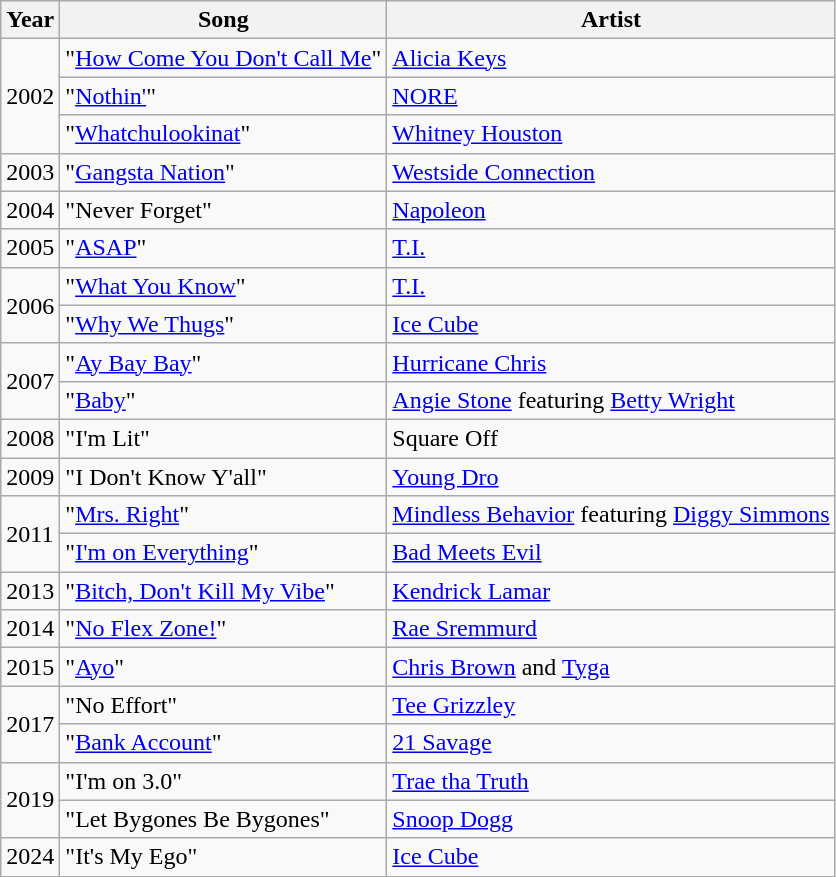<table class="wikitable sortable">
<tr>
<th>Year</th>
<th>Song</th>
<th>Artist</th>
</tr>
<tr>
<td rowspan=3>2002</td>
<td>"<a href='#'>How Come You Don't Call Me</a>"</td>
<td><a href='#'>Alicia Keys</a></td>
</tr>
<tr>
<td>"<a href='#'>Nothin'</a>"</td>
<td><a href='#'>NORE</a></td>
</tr>
<tr>
<td>"<a href='#'>Whatchulookinat</a>"</td>
<td><a href='#'>Whitney Houston</a></td>
</tr>
<tr>
<td>2003</td>
<td>"<a href='#'>Gangsta Nation</a>"</td>
<td><a href='#'>Westside Connection</a></td>
</tr>
<tr>
<td>2004</td>
<td>"Never Forget"</td>
<td><a href='#'>Napoleon</a></td>
</tr>
<tr>
<td>2005</td>
<td>"<a href='#'>ASAP</a>"</td>
<td><a href='#'>T.I.</a></td>
</tr>
<tr>
<td rowspan=2>2006</td>
<td>"<a href='#'>What You Know</a>"</td>
<td><a href='#'>T.I.</a></td>
</tr>
<tr>
<td>"<a href='#'>Why We Thugs</a>"</td>
<td><a href='#'>Ice Cube</a></td>
</tr>
<tr>
<td rowspan=2>2007</td>
<td>"<a href='#'>Ay Bay Bay</a>"</td>
<td><a href='#'>Hurricane Chris</a></td>
</tr>
<tr>
<td>"<a href='#'>Baby</a>"</td>
<td><a href='#'>Angie Stone</a> featuring <a href='#'>Betty Wright</a></td>
</tr>
<tr>
<td>2008</td>
<td>"I'm Lit"</td>
<td>Square Off</td>
</tr>
<tr>
<td>2009</td>
<td>"I Don't Know Y'all"</td>
<td><a href='#'>Young Dro</a></td>
</tr>
<tr>
<td rowspan=2>2011</td>
<td>"<a href='#'>Mrs. Right</a>"</td>
<td><a href='#'>Mindless Behavior</a> featuring <a href='#'>Diggy Simmons</a></td>
</tr>
<tr>
<td>"<a href='#'>I'm on Everything</a>"</td>
<td><a href='#'>Bad Meets Evil</a></td>
</tr>
<tr>
<td>2013</td>
<td>"<a href='#'>Bitch, Don't Kill My Vibe</a>"</td>
<td><a href='#'>Kendrick Lamar</a></td>
</tr>
<tr>
<td>2014</td>
<td>"<a href='#'>No Flex Zone!</a>"</td>
<td><a href='#'>Rae Sremmurd</a></td>
</tr>
<tr>
<td>2015</td>
<td>"<a href='#'>Ayo</a>"</td>
<td><a href='#'>Chris Brown</a> and <a href='#'>Tyga</a></td>
</tr>
<tr>
<td rowspan=2>2017</td>
<td>"No Effort"</td>
<td><a href='#'>Tee Grizzley</a></td>
</tr>
<tr>
<td>"<a href='#'>Bank Account</a>"</td>
<td><a href='#'>21 Savage</a></td>
</tr>
<tr>
<td rowspan=2>2019</td>
<td>"I'm on 3.0"</td>
<td><a href='#'>Trae tha Truth</a></td>
</tr>
<tr>
<td>"Let Bygones Be Bygones"</td>
<td><a href='#'>Snoop Dogg</a></td>
</tr>
<tr>
<td>2024</td>
<td>"It's My Ego"</td>
<td><a href='#'>Ice Cube</a></td>
</tr>
</table>
